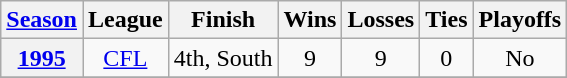<table class="wikitable" style="text-align:center">
<tr>
<th><a href='#'>Season</a></th>
<th>League</th>
<th>Finish</th>
<th>Wins</th>
<th>Losses</th>
<th>Ties</th>
<th>Playoffs</th>
</tr>
<tr>
<th><a href='#'>1995</a></th>
<td><a href='#'>CFL</a></td>
<td>4th, South</td>
<td>9</td>
<td>9</td>
<td>0</td>
<td>No</td>
</tr>
<tr>
</tr>
</table>
